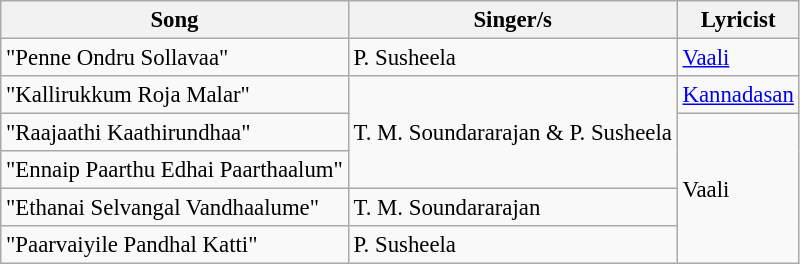<table class="wikitable" style="font-size:95%;">
<tr>
<th>Song</th>
<th>Singer/s</th>
<th>Lyricist</th>
</tr>
<tr>
<td>"Penne Ondru Sollavaa"</td>
<td>P. Susheela</td>
<td rowspan=1><a href='#'>Vaali</a></td>
</tr>
<tr>
<td>"Kallirukkum Roja Malar"</td>
<td rowspan=3>T. M. Soundararajan & P. Susheela</td>
<td rowspan=1><a href='#'>Kannadasan</a></td>
</tr>
<tr>
<td>"Raajaathi Kaathirundhaa"</td>
<td rowspan=4>Vaali</td>
</tr>
<tr>
<td>"Ennaip Paarthu Edhai Paarthaalum"</td>
</tr>
<tr>
<td>"Ethanai Selvangal Vandhaalume"</td>
<td>T. M. Soundararajan</td>
</tr>
<tr>
<td>"Paarvaiyile Pandhal Katti"</td>
<td>P. Susheela</td>
</tr>
</table>
